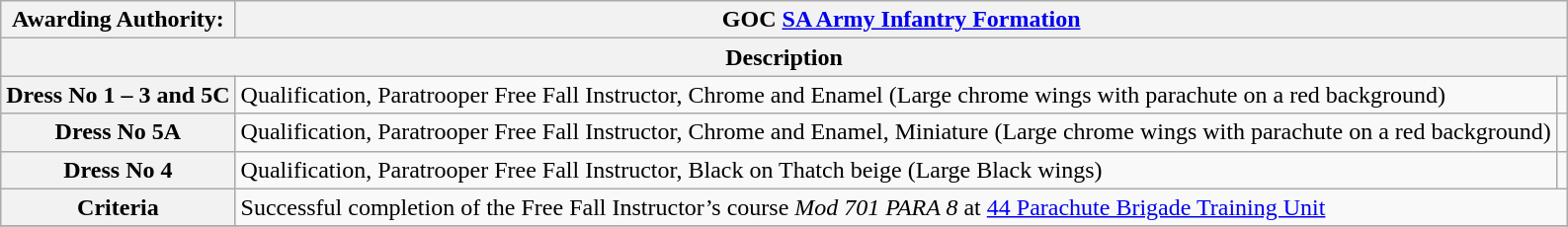<table class=wikitable style="text-align: left;">
<tr>
<th><strong>Awarding Authority</strong>:</th>
<th colspan="2">GOC <a href='#'>SA Army Infantry Formation</a></th>
</tr>
<tr>
<th colspan="3">Description</th>
</tr>
<tr>
<th>Dress No 1 – 3 and 5C</th>
<td>Qualification, Paratrooper Free Fall Instructor, Chrome and Enamel (Large chrome wings with parachute on a red background)</td>
<td></td>
</tr>
<tr>
<th>Dress No 5A</th>
<td>Qualification, Paratrooper Free Fall Instructor, Chrome and Enamel, Miniature (Large chrome wings with parachute on a red background)</td>
<td></td>
</tr>
<tr>
<th>Dress No 4</th>
<td>Qualification, Paratrooper Free Fall Instructor, Black on Thatch beige (Large Black wings)</td>
<td></td>
</tr>
<tr>
<th>Criteria</th>
<td colspan="2">Successful completion of the Free Fall Instructor’s course <em>Mod 701 PARA 8</em> at <a href='#'>44 Parachute Brigade Training Unit</a></td>
</tr>
<tr>
</tr>
</table>
